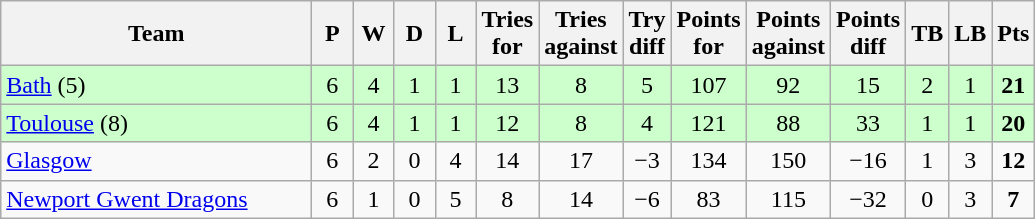<table class="wikitable" style="text-align: center;">
<tr>
<th width="200">Team</th>
<th width="20">P</th>
<th width="20">W</th>
<th width="20">D</th>
<th width="20">L</th>
<th width="20">Tries for</th>
<th width="20">Tries against</th>
<th width="20">Try diff</th>
<th width="20">Points for</th>
<th width="20">Points against</th>
<th width="25">Points diff</th>
<th width="20">TB</th>
<th width="20">LB</th>
<th width="20">Pts</th>
</tr>
<tr bgcolor="#ccffcc">
<td align=left> <a href='#'>Bath</a> (5)</td>
<td>6</td>
<td>4</td>
<td>1</td>
<td>1</td>
<td>13</td>
<td>8</td>
<td>5</td>
<td>107</td>
<td>92</td>
<td>15</td>
<td>2</td>
<td>1</td>
<td><strong>21</strong></td>
</tr>
<tr bgcolor="#ccffcc">
<td align=left> <a href='#'>Toulouse</a> (8)</td>
<td>6</td>
<td>4</td>
<td>1</td>
<td>1</td>
<td>12</td>
<td>8</td>
<td>4</td>
<td>121</td>
<td>88</td>
<td>33</td>
<td>1</td>
<td>1</td>
<td><strong>20</strong></td>
</tr>
<tr>
<td align=left> <a href='#'>Glasgow</a></td>
<td>6</td>
<td>2</td>
<td>0</td>
<td>4</td>
<td>14</td>
<td>17</td>
<td>−3</td>
<td>134</td>
<td>150</td>
<td>−16</td>
<td>1</td>
<td>3</td>
<td><strong>12</strong></td>
</tr>
<tr>
<td align=left> <a href='#'>Newport Gwent Dragons</a></td>
<td>6</td>
<td>1</td>
<td>0</td>
<td>5</td>
<td>8</td>
<td>14</td>
<td>−6</td>
<td>83</td>
<td>115</td>
<td>−32</td>
<td>0</td>
<td>3</td>
<td><strong>7</strong></td>
</tr>
</table>
